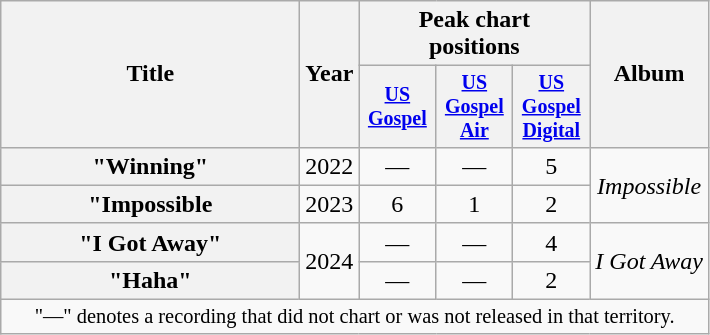<table class="wikitable plainrowheaders" style="text-align:center;">
<tr>
<th rowspan="2" scope="col" style="width:12em;">Title</th>
<th rowspan="2">Year</th>
<th colspan="3">Peak chart<br>positions</th>
<th rowspan="2">Album</th>
</tr>
<tr style="font-size:smaller;">
<th scope="col" width="45"><a href='#'>US<br>Gospel</a><br></th>
<th scope="col" width="45"><a href='#'>US<br>Gospel<br>Air</a><br></th>
<th scope="col" width="45"><a href='#'>US<br>Gospel<br>Digital</a><br></th>
</tr>
<tr>
<th scope="row">"Winning"</th>
<td>2022</td>
<td>—</td>
<td>—</td>
<td>5</td>
<td rowspan="2"><em>Impossible</em></td>
</tr>
<tr>
<th scope="row">"Impossible<br></th>
<td>2023</td>
<td>6</td>
<td>1</td>
<td>2</td>
</tr>
<tr>
<th scope="row">"I Got Away"</th>
<td rowspan="2">2024</td>
<td>—</td>
<td>—</td>
<td>4</td>
<td rowspan="2"><em>I Got Away</em></td>
</tr>
<tr>
<th scope="row">"Haha"</th>
<td>—</td>
<td>—</td>
<td>2</td>
</tr>
<tr>
<td colspan="11" style="font-size:85%">"—" denotes a recording that did not chart or was not released in that territory.</td>
</tr>
</table>
